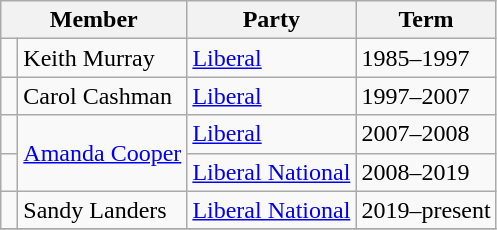<table class="wikitable">
<tr>
<th colspan="2">Member</th>
<th>Party</th>
<th>Term</th>
</tr>
<tr>
<td> </td>
<td>Keith Murray</td>
<td><a href='#'>Liberal</a></td>
<td>1985–1997</td>
</tr>
<tr>
<td> </td>
<td>Carol Cashman</td>
<td><a href='#'>Liberal</a></td>
<td>1997–2007</td>
</tr>
<tr>
<td> </td>
<td rowspan="2"><a href='#'>Amanda Cooper</a></td>
<td><a href='#'>Liberal</a></td>
<td>2007–2008</td>
</tr>
<tr>
<td> </td>
<td><a href='#'>Liberal National</a></td>
<td>2008–2019</td>
</tr>
<tr>
<td> </td>
<td>Sandy Landers</td>
<td><a href='#'>Liberal National</a></td>
<td>2019–present</td>
</tr>
<tr>
</tr>
</table>
